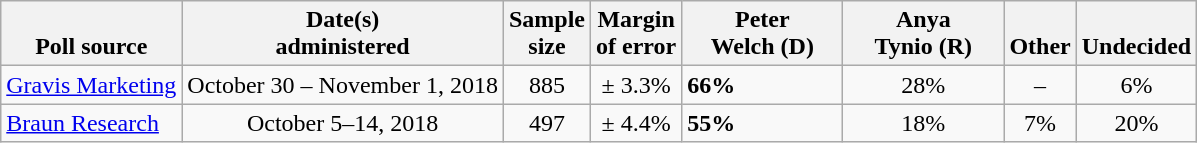<table class="wikitable">
<tr valign=bottom>
<th>Poll source</th>
<th>Date(s)<br>administered</th>
<th>Sample<br>size</th>
<th>Margin<br>of error</th>
<th style="width:100px;">Peter<br>Welch (D)</th>
<th style="width:100px;">Anya<br>Tynio (R)</th>
<th>Other</th>
<th>Undecided</th>
</tr>
<tr>
<td><a href='#'>Gravis Marketing</a></td>
<td align=center>October 30 – November 1, 2018</td>
<td align=center>885</td>
<td align=center>± 3.3%</td>
<td><strong>66%</strong></td>
<td align=center>28%</td>
<td align=center>–</td>
<td align=center>6%</td>
</tr>
<tr>
<td><a href='#'>Braun Research</a></td>
<td align=center>October 5–14, 2018</td>
<td align=center>497</td>
<td align=center>± 4.4%</td>
<td><strong>55%</strong></td>
<td align=center>18%</td>
<td align=center>7%</td>
<td align=center>20%</td>
</tr>
</table>
